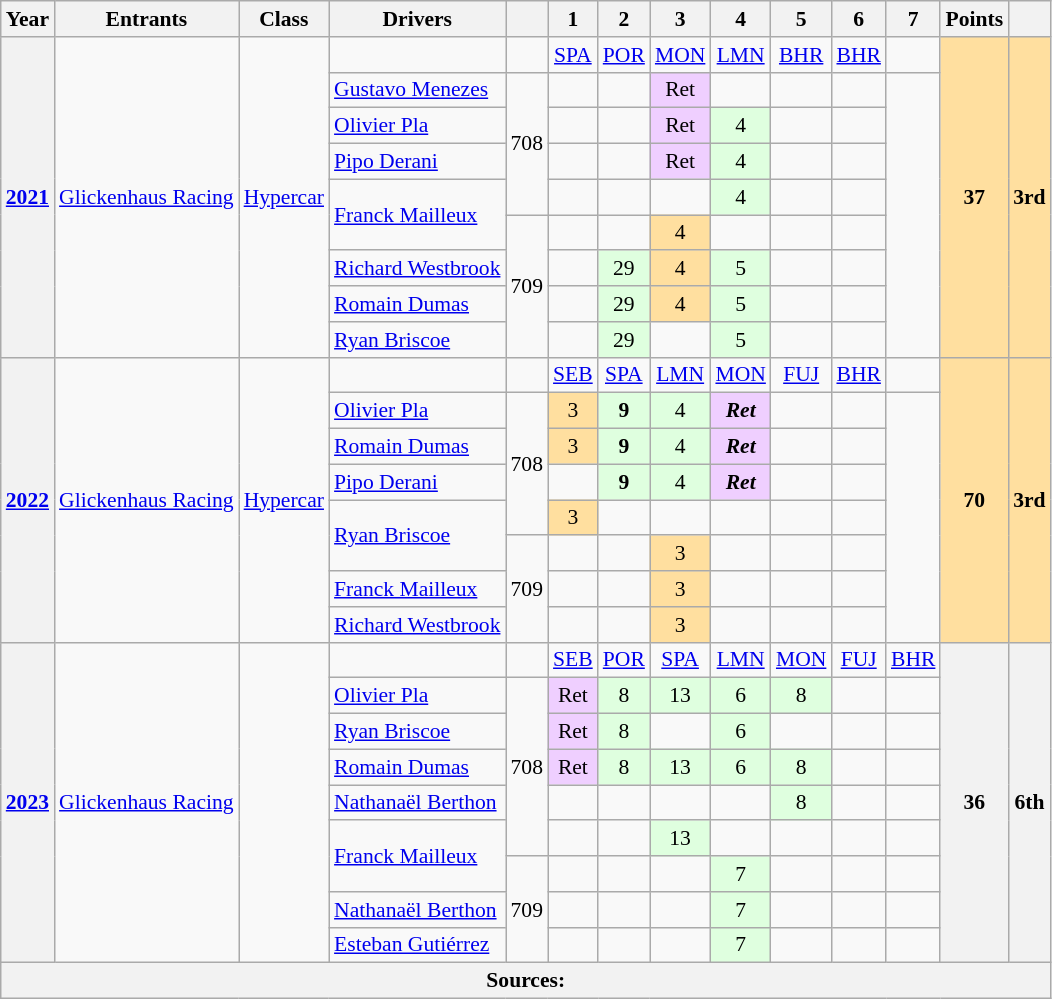<table class="wikitable" style="text-align:center; font-size:90%">
<tr>
<th>Year</th>
<th>Entrants</th>
<th>Class</th>
<th>Drivers</th>
<th></th>
<th>1</th>
<th>2</th>
<th>3</th>
<th>4</th>
<th>5</th>
<th>6</th>
<th>7</th>
<th>Points</th>
<th></th>
</tr>
<tr>
<th rowspan=9><a href='#'>2021</a></th>
<td rowspan=9> <a href='#'>Glickenhaus Racing</a></td>
<td rowspan=9><a href='#'>Hypercar</a></td>
<td></td>
<td></td>
<td><a href='#'>SPA</a></td>
<td><a href='#'>POR</a></td>
<td><a href='#'>MON</a></td>
<td><a href='#'>LMN</a></td>
<td><a href='#'>BHR</a></td>
<td><a href='#'>BHR</a></td>
<td></td>
<td rowspan="9" style="background:#ffdf9f;"><strong>37</strong></td>
<td rowspan="9" style="background:#ffdf9f;"><strong>3rd</strong></td>
</tr>
<tr>
<td align="left"> <a href='#'>Gustavo Menezes</a></td>
<td rowspan=4>708</td>
<td></td>
<td></td>
<td style="background:#efcfff;">Ret</td>
<td></td>
<td></td>
<td></td>
</tr>
<tr>
<td align="left"> <a href='#'>Olivier Pla</a></td>
<td></td>
<td></td>
<td style="background:#efcfff;">Ret</td>
<td style="background:#dfffdf;">4</td>
<td></td>
<td></td>
</tr>
<tr>
<td align="left"> <a href='#'>Pipo Derani</a></td>
<td></td>
<td></td>
<td style="background:#efcfff;">Ret</td>
<td style="background:#dfffdf;">4</td>
<td></td>
<td></td>
</tr>
<tr>
<td rowspan=2 align="left"> <a href='#'>Franck Mailleux</a></td>
<td></td>
<td></td>
<td></td>
<td style="background:#dfffdf;">4</td>
<td></td>
<td></td>
</tr>
<tr>
<td rowspan=4>709</td>
<td></td>
<td></td>
<td style="background:#FFDF9F;">4</td>
<td></td>
<td></td>
<td></td>
</tr>
<tr>
<td align="left"> <a href='#'>Richard Westbrook</a></td>
<td></td>
<td style="background:#dfffdf;">29</td>
<td style="background:#FFDF9F;">4</td>
<td style="background:#dfffdf;">5</td>
<td></td>
<td></td>
</tr>
<tr>
<td align="left"> <a href='#'>Romain Dumas</a></td>
<td></td>
<td style="background:#dfffdf;">29</td>
<td style="background:#FFDF9F;">4</td>
<td style="background:#dfffdf;">5</td>
<td></td>
<td></td>
</tr>
<tr>
<td align="left"> <a href='#'>Ryan Briscoe</a></td>
<td></td>
<td style="background:#dfffdf;">29</td>
<td></td>
<td style="background:#dfffdf;">5</td>
<td></td>
<td></td>
</tr>
<tr>
<th rowspan=8><a href='#'>2022</a></th>
<td rowspan=8> <a href='#'>Glickenhaus Racing</a></td>
<td rowspan=8><a href='#'>Hypercar</a></td>
<td></td>
<td></td>
<td><a href='#'>SEB</a></td>
<td><a href='#'>SPA</a></td>
<td><a href='#'>LMN</a></td>
<td><a href='#'>MON</a></td>
<td><a href='#'>FUJ</a></td>
<td><a href='#'>BHR</a></td>
<td></td>
<td rowspan="8" style="background:#FFDF9F;"><strong>70</strong></td>
<td rowspan="8" style="background:#FFDF9F;"><strong>3rd</strong></td>
</tr>
<tr>
<td align="left"> <a href='#'>Olivier Pla</a></td>
<td rowspan=4>708</td>
<td style="background:#FFDF9F;">3</td>
<td style="background:#dfffdf;"><strong>9</strong></td>
<td style="background:#dfffdf;">4</td>
<td style="background:#efcfff;"><strong><em>Ret</em></strong></td>
<td></td>
<td></td>
</tr>
<tr>
<td align="left"> <a href='#'>Romain Dumas</a></td>
<td style="background:#FFDF9F;">3</td>
<td style="background:#dfffdf;"><strong>9</strong></td>
<td style="background:#dfffdf;">4</td>
<td style="background:#efcfff;"><strong><em>Ret</em></strong></td>
<td></td>
<td></td>
</tr>
<tr>
<td align="left"> <a href='#'>Pipo Derani</a></td>
<td></td>
<td style="background:#dfffdf;"><strong>9</strong></td>
<td style="background:#dfffdf;">4</td>
<td style="background:#efcfff;"><strong><em>Ret</em></strong></td>
<td></td>
<td></td>
</tr>
<tr>
<td rowspan=2 align="left"> <a href='#'>Ryan Briscoe</a></td>
<td style="background:#FFDF9F;">3</td>
<td></td>
<td></td>
<td></td>
<td></td>
<td></td>
</tr>
<tr>
<td rowspan=3>709</td>
<td></td>
<td></td>
<td style="background:#FFDF9F;">3</td>
<td></td>
<td></td>
<td></td>
</tr>
<tr>
<td align="left"> <a href='#'>Franck Mailleux</a></td>
<td></td>
<td></td>
<td style="background:#FFDF9F;">3</td>
<td></td>
<td></td>
<td></td>
</tr>
<tr>
<td align="left"> <a href='#'>Richard Westbrook</a></td>
<td></td>
<td></td>
<td style="background:#FFDF9F;">3</td>
<td></td>
<td></td>
<td></td>
</tr>
<tr>
<th rowspan="9"><a href='#'>2023</a></th>
<td rowspan="9"> <a href='#'>Glickenhaus Racing</a></td>
<td rowspan="9"></td>
<td></td>
<td></td>
<td><a href='#'>SEB</a><br></td>
<td><a href='#'>POR</a><br></td>
<td><a href='#'>SPA</a><br></td>
<td><a href='#'>LMN</a><br></td>
<td><a href='#'>MON</a><br></td>
<td><a href='#'>FUJ</a><br></td>
<td><a href='#'>BHR</a><br></td>
<th rowspan="9">36</th>
<th rowspan="9">6th</th>
</tr>
<tr>
<td align="left " style="border-left:0px"> <a href='#'>Olivier Pla</a></td>
<td rowspan="5">708</td>
<td style="background:#efcfff;">Ret</td>
<td style="background:#dfffdf;">8</td>
<td style="background:#dfffdf;">13</td>
<td style="background:#dfffdf;">6</td>
<td style="background:#dfffdf;">8</td>
<td></td>
<td></td>
</tr>
<tr>
<td align="left " style="border-left:0px"> <a href='#'>Ryan Briscoe</a></td>
<td style="background:#efcfff;">Ret</td>
<td style="background:#dfffdf;">8</td>
<td></td>
<td style="background:#dfffdf;">6</td>
<td></td>
<td></td>
<td></td>
</tr>
<tr>
<td align="left " style="border-left:0px"> <a href='#'>Romain Dumas</a></td>
<td style="background:#efcfff;">Ret</td>
<td style="background:#dfffdf;">8</td>
<td style="background:#dfffdf;">13</td>
<td style="background:#dfffdf;">6</td>
<td style="background:#dfffdf;">8</td>
<td></td>
<td></td>
</tr>
<tr>
<td align="left"> <a href='#'>Nathanaël Berthon</a></td>
<td></td>
<td></td>
<td></td>
<td></td>
<td style="background:#dfffdf;">8</td>
<td></td>
<td></td>
</tr>
<tr>
<td rowspan=2 align="left"> <a href='#'>Franck Mailleux</a></td>
<td></td>
<td></td>
<td style="background:#dfffdf;">13</td>
<td></td>
<td></td>
<td></td>
<td></td>
</tr>
<tr>
<td rowspan="3">709</td>
<td></td>
<td></td>
<td></td>
<td style="background:#dfffdf;">7</td>
<td></td>
<td></td>
<td></td>
</tr>
<tr>
<td align="left"> <a href='#'>Nathanaël Berthon</a></td>
<td></td>
<td></td>
<td></td>
<td style="background:#dfffdf;">7</td>
<td></td>
<td></td>
<td></td>
</tr>
<tr>
<td align="left"> <a href='#'>Esteban Gutiérrez</a></td>
<td></td>
<td></td>
<td></td>
<td style="background:#dfffdf;">7</td>
<td></td>
<td></td>
<td></td>
</tr>
<tr>
<th colspan="14">Sources:</th>
</tr>
</table>
